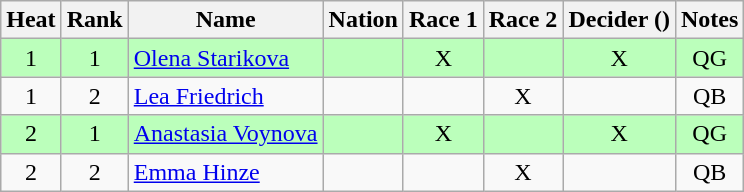<table class="wikitable sortable" style="text-align:center">
<tr>
<th>Heat</th>
<th>Rank</th>
<th>Name</th>
<th>Nation</th>
<th>Race 1</th>
<th>Race 2</th>
<th>Decider ()</th>
<th>Notes</th>
</tr>
<tr bgcolor=bbffbb>
<td>1</td>
<td>1</td>
<td align=left><a href='#'>Olena Starikova</a></td>
<td align=left></td>
<td>X</td>
<td></td>
<td>X</td>
<td>QG</td>
</tr>
<tr>
<td>1</td>
<td>2</td>
<td align=left><a href='#'>Lea Friedrich</a></td>
<td align=left></td>
<td></td>
<td>X</td>
<td></td>
<td>QB</td>
</tr>
<tr bgcolor=bbffbb>
<td>2</td>
<td>1</td>
<td align=left><a href='#'>Anastasia Voynova</a></td>
<td align=left></td>
<td>X</td>
<td></td>
<td>X</td>
<td>QG</td>
</tr>
<tr>
<td>2</td>
<td>2</td>
<td align=left><a href='#'>Emma Hinze</a></td>
<td align=left></td>
<td></td>
<td>X</td>
<td></td>
<td>QB</td>
</tr>
</table>
